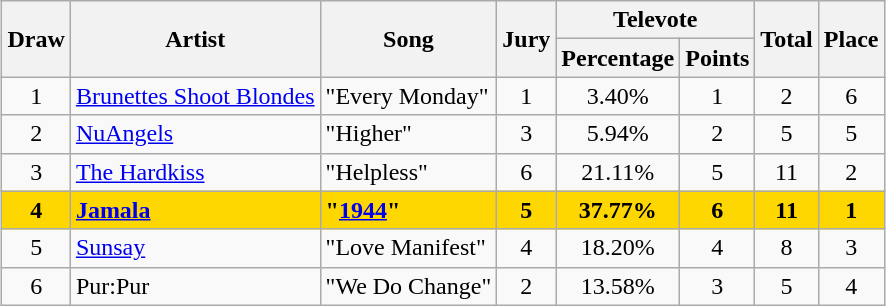<table class="sortable wikitable" style="margin: 1em auto 1em auto; text-align:center;">
<tr>
<th rowspan="2">Draw</th>
<th rowspan="2">Artist</th>
<th rowspan="2">Song</th>
<th rowspan="2">Jury</th>
<th colspan="2" class="unsortable">Televote</th>
<th rowspan="2">Total</th>
<th rowspan="2">Place</th>
</tr>
<tr>
<th>Percentage</th>
<th>Points</th>
</tr>
<tr>
<td>1</td>
<td style="text-align:left"><a href='#'>Brunettes Shoot Blondes</a></td>
<td style="text-align:left">"Every Monday"</td>
<td>1</td>
<td>3.40%</td>
<td>1</td>
<td>2</td>
<td>6</td>
</tr>
<tr>
<td>2</td>
<td style="text-align:left"><a href='#'>NuAngels</a></td>
<td style="text-align:left">"Higher"</td>
<td>3</td>
<td>5.94%</td>
<td>2</td>
<td>5</td>
<td>5</td>
</tr>
<tr>
<td>3</td>
<td style="text-align:left"><a href='#'>The Hardkiss</a></td>
<td style="text-align:left">"Helpless"</td>
<td>6</td>
<td>21.11%</td>
<td>5</td>
<td>11</td>
<td>2</td>
</tr>
<tr style="font-weight:bold; background:gold;">
<td>4</td>
<td style="text-align:left"><a href='#'>Jamala</a></td>
<td style="text-align:left">"<a href='#'>1944</a>"</td>
<td>5</td>
<td>37.77%</td>
<td>6</td>
<td>11</td>
<td>1</td>
</tr>
<tr>
<td>5</td>
<td style="text-align:left"><a href='#'>Sunsay</a></td>
<td style="text-align:left">"Love Manifest"</td>
<td>4</td>
<td>18.20%</td>
<td>4</td>
<td>8</td>
<td>3</td>
</tr>
<tr>
<td>6</td>
<td style="text-align:left">Pur:Pur</td>
<td style="text-align:left">"We Do Change"</td>
<td>2</td>
<td>13.58%</td>
<td>3</td>
<td>5</td>
<td>4</td>
</tr>
</table>
